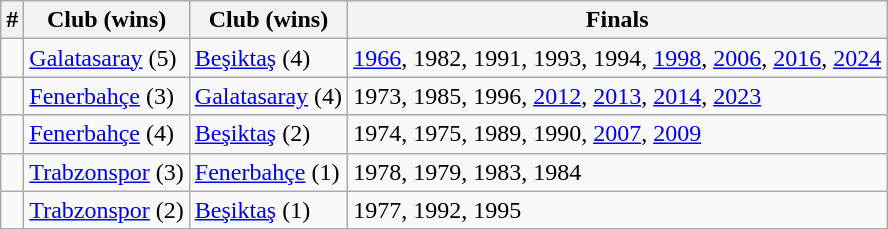<table class="wikitable sortable">
<tr>
<th>#</th>
<th>Club (wins)</th>
<th>Club (wins)</th>
<th>Finals</th>
</tr>
<tr>
<td></td>
<td><a href='#'>Galatasaray</a> (5)</td>
<td><a href='#'>Beşiktaş</a> (4)</td>
<td><a href='#'>1966</a>, 1982, 1991, 1993, 1994, <a href='#'>1998</a>, <a href='#'>2006</a>, <a href='#'>2016</a>, <a href='#'>2024</a></td>
</tr>
<tr>
<td></td>
<td><a href='#'>Fenerbahçe</a> (3)</td>
<td><a href='#'>Galatasaray</a> (4)</td>
<td>1973, 1985, 1996, <a href='#'>2012</a>, <a href='#'>2013</a>, <a href='#'>2014</a>, <a href='#'>2023</a></td>
</tr>
<tr>
<td></td>
<td><a href='#'>Fenerbahçe</a> (4)</td>
<td><a href='#'>Beşiktaş</a> (2)</td>
<td>1974, 1975, 1989, 1990, <a href='#'>2007</a>, <a href='#'>2009</a></td>
</tr>
<tr>
<td></td>
<td><a href='#'>Trabzonspor</a> (3)</td>
<td><a href='#'>Fenerbahçe</a> (1)</td>
<td>1978, 1979, 1983, 1984</td>
</tr>
<tr>
<td></td>
<td><a href='#'>Trabzonspor</a> (2)</td>
<td><a href='#'>Beşiktaş</a> (1)</td>
<td>1977, 1992, 1995</td>
</tr>
</table>
